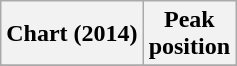<table class="wikitable unsortable plainrowheaders" style="text-align:center">
<tr>
<th scope="col">Chart (2014)</th>
<th scope="col">Peak<br> position</th>
</tr>
<tr>
</tr>
</table>
